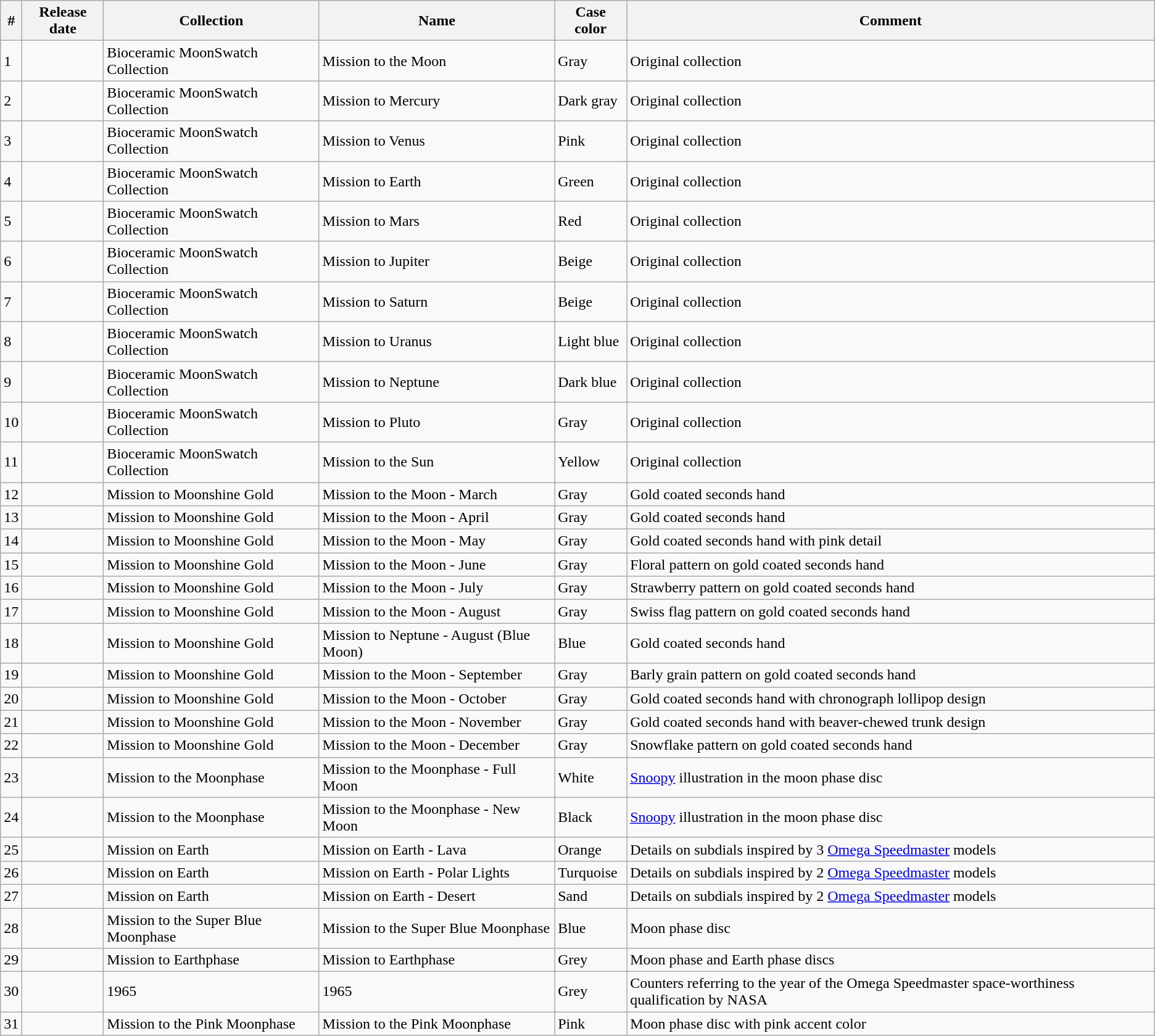<table class="wikitable sortable">
<tr>
<th>#</th>
<th>Release date</th>
<th>Collection</th>
<th>Name</th>
<th>Case color</th>
<th>Comment</th>
</tr>
<tr>
<td>1</td>
<td></td>
<td>Bioceramic MoonSwatch Collection</td>
<td>Mission to the Moon</td>
<td>Gray</td>
<td>Original collection</td>
</tr>
<tr>
<td>2</td>
<td></td>
<td>Bioceramic MoonSwatch Collection</td>
<td>Mission to Mercury</td>
<td>Dark gray</td>
<td>Original collection</td>
</tr>
<tr>
<td>3</td>
<td></td>
<td>Bioceramic MoonSwatch Collection</td>
<td>Mission to Venus</td>
<td>Pink</td>
<td>Original collection</td>
</tr>
<tr>
<td>4</td>
<td></td>
<td>Bioceramic MoonSwatch Collection</td>
<td>Mission to Earth</td>
<td>Green</td>
<td>Original collection</td>
</tr>
<tr>
<td>5</td>
<td></td>
<td>Bioceramic MoonSwatch Collection</td>
<td>Mission to Mars</td>
<td>Red</td>
<td>Original collection</td>
</tr>
<tr>
<td>6</td>
<td></td>
<td>Bioceramic MoonSwatch Collection</td>
<td>Mission to Jupiter</td>
<td>Beige</td>
<td>Original collection</td>
</tr>
<tr>
<td>7</td>
<td></td>
<td>Bioceramic MoonSwatch Collection</td>
<td>Mission to Saturn</td>
<td>Beige</td>
<td>Original collection</td>
</tr>
<tr>
<td>8</td>
<td></td>
<td>Bioceramic MoonSwatch Collection</td>
<td>Mission to Uranus</td>
<td>Light blue</td>
<td>Original collection</td>
</tr>
<tr>
<td>9</td>
<td></td>
<td>Bioceramic MoonSwatch Collection</td>
<td>Mission to Neptune</td>
<td>Dark blue</td>
<td>Original collection</td>
</tr>
<tr>
<td>10</td>
<td></td>
<td>Bioceramic MoonSwatch Collection</td>
<td>Mission to Pluto</td>
<td>Gray</td>
<td>Original collection</td>
</tr>
<tr>
<td>11</td>
<td></td>
<td>Bioceramic MoonSwatch Collection</td>
<td>Mission to the Sun</td>
<td>Yellow</td>
<td>Original collection</td>
</tr>
<tr>
<td>12</td>
<td></td>
<td>Mission to Moonshine Gold</td>
<td>Mission to the Moon - March</td>
<td>Gray</td>
<td>Gold coated seconds hand</td>
</tr>
<tr>
<td>13</td>
<td></td>
<td>Mission to Moonshine Gold</td>
<td>Mission to the Moon - April</td>
<td>Gray</td>
<td>Gold coated seconds hand</td>
</tr>
<tr>
<td>14</td>
<td></td>
<td>Mission to Moonshine Gold</td>
<td>Mission to the Moon - May</td>
<td>Gray</td>
<td>Gold coated seconds hand with pink detail</td>
</tr>
<tr>
<td>15</td>
<td></td>
<td>Mission to Moonshine Gold</td>
<td>Mission to the Moon - June</td>
<td>Gray</td>
<td>Floral pattern on gold coated seconds hand</td>
</tr>
<tr>
<td>16</td>
<td></td>
<td>Mission to Moonshine Gold</td>
<td>Mission to the Moon - July</td>
<td>Gray</td>
<td>Strawberry pattern on gold coated seconds hand</td>
</tr>
<tr>
<td>17</td>
<td></td>
<td>Mission to Moonshine Gold</td>
<td>Mission to the Moon - August</td>
<td>Gray</td>
<td>Swiss flag pattern on gold coated seconds hand</td>
</tr>
<tr>
<td>18</td>
<td></td>
<td>Mission to Moonshine Gold</td>
<td>Mission to Neptune - August (Blue Moon)</td>
<td>Blue</td>
<td>Gold coated seconds hand</td>
</tr>
<tr>
<td>19</td>
<td></td>
<td>Mission to Moonshine Gold</td>
<td>Mission to the Moon - September</td>
<td>Gray</td>
<td>Barly grain pattern on gold coated seconds hand</td>
</tr>
<tr>
<td>20</td>
<td></td>
<td>Mission to Moonshine Gold</td>
<td>Mission to the Moon - October</td>
<td>Gray</td>
<td>Gold coated seconds hand with chronograph lollipop design</td>
</tr>
<tr>
<td>21</td>
<td></td>
<td>Mission to Moonshine Gold</td>
<td>Mission to the Moon - November</td>
<td>Gray</td>
<td>Gold coated seconds hand with beaver-chewed trunk design</td>
</tr>
<tr>
<td>22</td>
<td></td>
<td>Mission to Moonshine Gold</td>
<td>Mission to the Moon - December</td>
<td>Gray</td>
<td>Snowflake pattern on gold coated seconds hand</td>
</tr>
<tr>
<td>23</td>
<td></td>
<td>Mission to the Moonphase</td>
<td>Mission to the Moonphase - Full Moon</td>
<td>White</td>
<td><a href='#'>Snoopy</a> illustration in the moon phase disc</td>
</tr>
<tr>
<td>24</td>
<td></td>
<td>Mission to the Moonphase</td>
<td>Mission to the Moonphase - New Moon</td>
<td>Black</td>
<td><a href='#'>Snoopy</a> illustration in the moon phase disc</td>
</tr>
<tr>
<td>25</td>
<td></td>
<td>Mission on Earth</td>
<td>Mission on Earth - Lava</td>
<td>Orange</td>
<td>Details on subdials inspired by 3 <a href='#'>Omega Speedmaster</a> models</td>
</tr>
<tr>
<td>26</td>
<td></td>
<td>Mission on Earth</td>
<td>Mission on Earth - Polar Lights</td>
<td>Turquoise</td>
<td>Details on subdials inspired by 2 <a href='#'>Omega Speedmaster</a> models</td>
</tr>
<tr>
<td>27</td>
<td></td>
<td>Mission on Earth</td>
<td>Mission on Earth - Desert</td>
<td>Sand</td>
<td>Details on subdials inspired by 2 <a href='#'>Omega Speedmaster</a> models</td>
</tr>
<tr>
<td>28</td>
<td></td>
<td>Mission to the Super Blue Moonphase</td>
<td>Mission to the Super Blue Moonphase</td>
<td>Blue</td>
<td>Moon phase disc</td>
</tr>
<tr>
<td>29</td>
<td></td>
<td>Mission to Earthphase</td>
<td>Mission to Earthphase</td>
<td>Grey</td>
<td>Moon phase and Earth phase discs</td>
</tr>
<tr>
<td>30</td>
<td></td>
<td>1965</td>
<td>1965</td>
<td>Grey</td>
<td>Counters referring to the year of the Omega Speedmaster space-worthiness qualification by NASA</td>
</tr>
<tr>
<td>31</td>
<td></td>
<td>Mission to the Pink Moonphase</td>
<td>Mission to the Pink Moonphase</td>
<td>Pink</td>
<td>Moon phase disc with pink accent color</td>
</tr>
</table>
